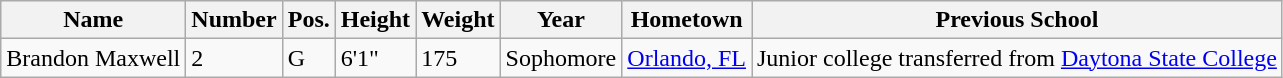<table class="wikitable sortable" border="1">
<tr>
<th>Name</th>
<th>Number</th>
<th>Pos.</th>
<th>Height</th>
<th>Weight</th>
<th>Year</th>
<th>Hometown</th>
<th class="unsortable">Previous School</th>
</tr>
<tr>
<td>Brandon Maxwell</td>
<td>2</td>
<td>G</td>
<td>6'1"</td>
<td>175</td>
<td>Sophomore</td>
<td><a href='#'>Orlando, FL</a></td>
<td>Junior college transferred from <a href='#'>Daytona State College</a></td>
</tr>
</table>
